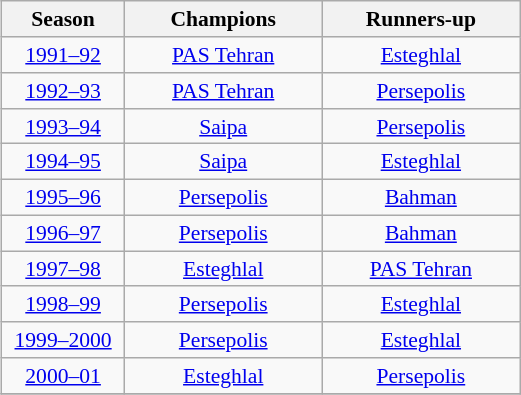<table class="wikitable" style="text-align:center;margin-left:1em;font-size:90%;float:right">
<tr>
<th style="width:75px;">Season</th>
<th style="width:125px;">Champions</th>
<th style="width:125px;">Runners-up</th>
</tr>
<tr>
<td style="text-align:center;"><a href='#'>1991–92</a></td>
<td><a href='#'>PAS Tehran</a></td>
<td><a href='#'>Esteghlal</a></td>
</tr>
<tr>
<td style="text-align:center;"><a href='#'>1992–93</a></td>
<td><a href='#'>PAS Tehran</a></td>
<td><a href='#'>Persepolis</a></td>
</tr>
<tr>
<td style="text-align:center;"><a href='#'>1993–94</a></td>
<td><a href='#'>Saipa</a></td>
<td><a href='#'>Persepolis</a></td>
</tr>
<tr>
<td style="text-align:center;"><a href='#'>1994–95</a></td>
<td><a href='#'>Saipa</a></td>
<td><a href='#'>Esteghlal</a></td>
</tr>
<tr>
<td style="text-align:center;"><a href='#'>1995–96</a></td>
<td><a href='#'>Persepolis</a></td>
<td><a href='#'>Bahman</a></td>
</tr>
<tr>
<td style="text-align:center;"><a href='#'>1996–97</a></td>
<td><a href='#'>Persepolis</a></td>
<td><a href='#'>Bahman</a></td>
</tr>
<tr>
<td style="text-align:center;"><a href='#'>1997–98</a></td>
<td><a href='#'>Esteghlal</a></td>
<td><a href='#'>PAS Tehran</a></td>
</tr>
<tr>
<td style="text-align:center;"><a href='#'>1998–99</a></td>
<td><a href='#'>Persepolis</a></td>
<td><a href='#'>Esteghlal</a></td>
</tr>
<tr>
<td style="text-align:center;"><a href='#'>1999–2000</a></td>
<td><a href='#'>Persepolis</a></td>
<td><a href='#'>Esteghlal</a></td>
</tr>
<tr>
<td style="text-align:center;"><a href='#'>2000–01</a></td>
<td><a href='#'>Esteghlal</a></td>
<td><a href='#'>Persepolis</a></td>
</tr>
<tr>
</tr>
</table>
